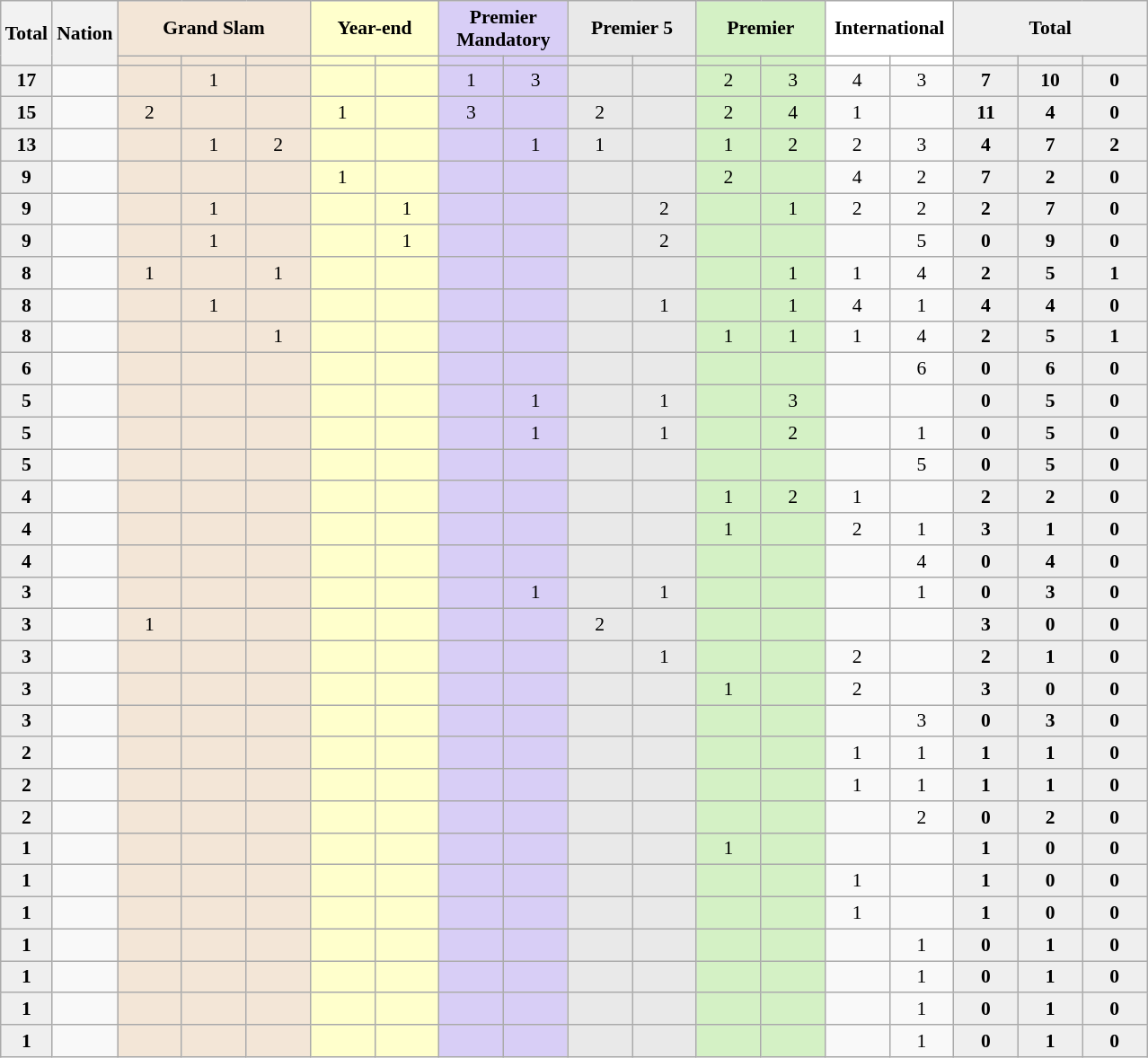<table class="sortable wikitable" style="font-size:90%">
<tr>
<th rowspan="2">Total</th>
<th rowspan="2">Nation</th>
<th style="background-color:#f3e6d7;" colspan="3">Grand Slam</th>
<th style="background-color:#ffc;" colspan="2">Year-end</th>
<th style="background-color:#d8cef6;" colspan="2">Premier Mandatory</th>
<th style="background-color:#e9e9e9;" colspan="2">Premier 5</th>
<th style="background-color:#d4f1c5;" colspan="2">Premier</th>
<th style="background-color:#fff;" colspan="2">International</th>
<th style="background-color:#efefef;" colspan="3">Total</th>
</tr>
<tr>
<th style="width:41px; background-color:#f3e6d7;"></th>
<th style="width:41px; background-color:#f3e6d7;"></th>
<th style="width:41px; background-color:#f3e6d7;"></th>
<th style="width:41px; background-color:#ffc;"></th>
<th style="width:41px; background-color:#ffc;"></th>
<th style="width:41px; background-color:#d8cef6;"></th>
<th style="width:41px; background-color:#d8cef6;"></th>
<th style="width:41px; background-color:#e9e9e9;"></th>
<th style="width:41px; background-color:#e9e9e9;"></th>
<th style="width:41px; background-color:#d4f1c5;"></th>
<th style="width:41px; background-color:#d4f1c5;"></th>
<th style="width:41px; background-color:#fff;"></th>
<th style="width:41px; background-color:#fff;"></th>
<th style="width:41px; background-color:#efefef;"></th>
<th style="width:41px; background-color:#efefef;"></th>
<th style="width:41px; background-color:#efefef;"></th>
</tr>
<tr align=center>
<td style="background:#efefef;"><strong>17</strong></td>
<td align=left></td>
<td style="background:#F3E6D7;"></td>
<td style="background:#F3E6D7;">1</td>
<td style="background:#F3E6D7;"></td>
<td style="background:#ffc;"></td>
<td style="background:#ffc;"></td>
<td style="background:#D8CEF6;">1</td>
<td style="background:#D8CEF6;"> 3</td>
<td style="background:#E9E9E9;"></td>
<td style="background:#E9E9E9;"></td>
<td style="background:#D4F1C5;">2</td>
<td style="background:#D4F1C5;">3</td>
<td>4</td>
<td>3</td>
<td style="background:#efefef;"><strong>7</strong></td>
<td style="background:#efefef;"><strong>10</strong></td>
<td style="background:#efefef;"><strong>0</strong></td>
</tr>
<tr align=center>
<td style="background:#efefef;"><strong>15</strong></td>
<td align=left></td>
<td style="background:#F3E6D7;">2</td>
<td style="background:#F3E6D7;"></td>
<td style="background:#F3E6D7;"></td>
<td style="background:#ffc;">1</td>
<td style="background:#ffc;"></td>
<td style="background:#D8CEF6;">3</td>
<td style="background:#D8CEF6;"></td>
<td style="background:#E9E9E9;">2</td>
<td style="background:#E9E9E9;"></td>
<td style="background:#D4F1C5;">2</td>
<td style="background:#D4F1C5;">4</td>
<td>1</td>
<td></td>
<td style="background:#efefef;"><strong>11</strong></td>
<td style="background:#efefef;"><strong>4</strong></td>
<td style="background:#efefef;"><strong>0</strong></td>
</tr>
<tr align=center>
<td style="background:#efefef;"><strong>13</strong></td>
<td align=left></td>
<td style="background:#F3E6D7;"></td>
<td style="background:#F3E6D7;">1</td>
<td style="background:#F3E6D7;">2</td>
<td style="background:#ffc;"></td>
<td style="background:#ffc;"></td>
<td style="background:#D8CEF6;"></td>
<td style="background:#D8CEF6;">1</td>
<td style="background:#E9E9E9;">1</td>
<td style="background:#E9E9E9;"></td>
<td style="background:#D4F1C5;">1</td>
<td style="background:#D4F1C5;">2</td>
<td>2</td>
<td>3</td>
<td style="background:#efefef;"><strong>4</strong></td>
<td style="background:#efefef;"><strong>7</strong></td>
<td style="background:#efefef;"><strong>2</strong></td>
</tr>
<tr align=center>
<td style="background:#efefef;"><strong>9</strong></td>
<td align=left></td>
<td style="background:#F3E6D7;"></td>
<td style="background:#F3E6D7;"></td>
<td style="background:#F3E6D7;"></td>
<td style="background:#ffc;">1</td>
<td style="background:#ffc;"></td>
<td style="background:#D8CEF6;"></td>
<td style="background:#D8CEF6;"></td>
<td style="background:#E9E9E9;"></td>
<td style="background:#E9E9E9;"></td>
<td style="background:#D4F1C5;">2</td>
<td style="background:#D4F1C5;"></td>
<td>4</td>
<td>2</td>
<td style="background:#efefef;"><strong>7</strong></td>
<td style="background:#efefef;"><strong>2</strong></td>
<td style="background:#efefef;"><strong>0</strong></td>
</tr>
<tr align=center>
<td style="background:#efefef;"><strong>9</strong></td>
<td align=left></td>
<td style="background:#F3E6D7;"></td>
<td style="background:#F3E6D7;">1</td>
<td style="background:#F3E6D7;"></td>
<td style="background:#ffc;"></td>
<td style="background:#ffc;">1</td>
<td style="background:#D8CEF6;"></td>
<td style="background:#D8CEF6;"></td>
<td style="background:#E9E9E9;"></td>
<td style="background:#E9E9E9;">2</td>
<td style="background:#D4F1C5;"></td>
<td style="background:#D4F1C5;">1</td>
<td>2</td>
<td>2</td>
<td style="background:#efefef;"><strong>2</strong></td>
<td style="background:#efefef;"><strong>7</strong></td>
<td style="background:#efefef;"><strong>0</strong></td>
</tr>
<tr align=center>
<td style="background:#efefef;"><strong>9</strong></td>
<td align=left></td>
<td style="background:#F3E6D7;"></td>
<td style="background:#F3E6D7;">1</td>
<td style="background:#F3E6D7;"></td>
<td style="background:#ffc;"></td>
<td style="background:#ffc;">1</td>
<td style="background:#D8CEF6;"></td>
<td style="background:#D8CEF6;"></td>
<td style="background:#E9E9E9;"></td>
<td style="background:#E9E9E9;">2</td>
<td style="background:#D4F1C5;"></td>
<td style="background:#D4F1C5;"></td>
<td></td>
<td>5</td>
<td style="background:#efefef;"><strong>0</strong></td>
<td style="background:#efefef;"><strong>9</strong></td>
<td style="background:#efefef;"><strong>0</strong></td>
</tr>
<tr align=center>
<td style="background:#efefef;"><strong>8</strong></td>
<td align=left></td>
<td style="background:#F3E6D7;">1</td>
<td style="background:#F3E6D7;"></td>
<td style="background:#F3E6D7;">1</td>
<td style="background:#ffc;"></td>
<td style="background:#ffc;"></td>
<td style="background:#D8CEF6;"></td>
<td style="background:#D8CEF6;"></td>
<td style="background:#E9E9E9;"></td>
<td style="background:#E9E9E9;"></td>
<td style="background:#D4F1C5;"></td>
<td style="background:#D4F1C5;">1</td>
<td>1</td>
<td>4</td>
<td style="background:#efefef;"><strong>2</strong></td>
<td style="background:#efefef;"><strong>5</strong></td>
<td style="background:#efefef;"><strong>1</strong></td>
</tr>
<tr align=center>
<td style="background:#efefef;"><strong>8</strong></td>
<td align=left></td>
<td style="background:#F3E6D7;"></td>
<td style="background:#F3E6D7;">1</td>
<td style="background:#F3E6D7;"></td>
<td style="background:#ffc;"></td>
<td style="background:#ffc;"></td>
<td style="background:#D8CEF6;"></td>
<td style="background:#D8CEF6;"></td>
<td style="background:#E9E9E9;"></td>
<td style="background:#E9E9E9;">1</td>
<td style="background:#D4F1C5;"></td>
<td style="background:#D4F1C5;">1</td>
<td>4</td>
<td>1</td>
<td style="background:#efefef;"><strong>4</strong></td>
<td style="background:#efefef;"><strong>4</strong></td>
<td style="background:#efefef;"><strong>0</strong></td>
</tr>
<tr align=center>
<td style="background:#efefef;"><strong>8</strong></td>
<td align=left></td>
<td style="background:#F3E6D7;"></td>
<td style="background:#F3E6D7;"></td>
<td style="background:#F3E6D7;">1</td>
<td style="background:#ffc;"></td>
<td style="background:#ffc;"></td>
<td style="background:#D8CEF6;"></td>
<td style="background:#D8CEF6;"></td>
<td style="background:#E9E9E9;"></td>
<td style="background:#E9E9E9;"></td>
<td style="background:#D4F1C5;">1</td>
<td style="background:#D4F1C5;">1</td>
<td>1</td>
<td>4</td>
<td style="background:#efefef;"><strong>2</strong></td>
<td style="background:#efefef;"><strong>5</strong></td>
<td style="background:#efefef;"><strong>1</strong></td>
</tr>
<tr align=center>
<td style="background:#efefef;"><strong>6</strong></td>
<td align=left></td>
<td style="background:#F3E6D7;"></td>
<td style="background:#F3E6D7;"></td>
<td style="background:#F3E6D7;"></td>
<td style="background:#ffc;"></td>
<td style="background:#ffc;"></td>
<td style="background:#D8CEF6;"></td>
<td style="background:#D8CEF6;"></td>
<td style="background:#E9E9E9;"></td>
<td style="background:#E9E9E9;"></td>
<td style="background:#D4F1C5;"></td>
<td style="background:#D4F1C5;"></td>
<td></td>
<td> 6</td>
<td style="background:#efefef;"><strong>0</strong></td>
<td style="background:#efefef;"><strong>6</strong></td>
<td style="background:#efefef;"><strong>0</strong></td>
</tr>
<tr align=center>
<td style="background:#efefef;"><strong>5</strong></td>
<td align=left></td>
<td style="background:#F3E6D7;"></td>
<td style="background:#F3E6D7;"></td>
<td style="background:#F3E6D7;"></td>
<td style="background:#ffc;"></td>
<td style="background:#ffc;"></td>
<td style="background:#D8CEF6;"></td>
<td style="background:#D8CEF6;">1</td>
<td style="background:#E9E9E9;"></td>
<td style="background:#E9E9E9;">1</td>
<td style="background:#D4F1C5;"></td>
<td style="background:#D4F1C5;">3</td>
<td></td>
<td></td>
<td style="background:#efefef;"><strong>0</strong></td>
<td style="background:#efefef;"><strong>5</strong></td>
<td style="background:#efefef;"><strong>0</strong></td>
</tr>
<tr align=center>
<td style="background:#efefef;"><strong>5</strong></td>
<td align=left></td>
<td style="background:#F3E6D7;"></td>
<td style="background:#F3E6D7;"></td>
<td style="background:#F3E6D7;"></td>
<td style="background:#ffc;"></td>
<td style="background:#ffc;"></td>
<td style="background:#D8CEF6;"></td>
<td style="background:#D8CEF6;">1</td>
<td style="background:#E9E9E9;"></td>
<td style="background:#E9E9E9;">1</td>
<td style="background:#D4F1C5;"></td>
<td style="background:#D4F1C5;">2</td>
<td></td>
<td>1</td>
<td style="background:#efefef;"><strong>0</strong></td>
<td style="background:#efefef;"><strong>5</strong></td>
<td style="background:#efefef;"><strong>0</strong></td>
</tr>
<tr align=center>
<td style="background:#efefef;"><strong>5</strong></td>
<td align=left></td>
<td style="background:#F3E6D7;"></td>
<td style="background:#F3E6D7;"></td>
<td style="background:#F3E6D7;"></td>
<td style="background:#ffc;"></td>
<td style="background:#ffc;"></td>
<td style="background:#D8CEF6;"></td>
<td style="background:#D8CEF6;"></td>
<td style="background:#E9E9E9;"></td>
<td style="background:#E9E9E9;"></td>
<td style="background:#D4F1C5;"></td>
<td style="background:#D4F1C5;"></td>
<td></td>
<td>5</td>
<td style="background:#efefef;"><strong>0</strong></td>
<td style="background:#efefef;"><strong>5</strong></td>
<td style="background:#efefef;"><strong>0</strong></td>
</tr>
<tr align=center>
<td style="background:#efefef;"><strong>4</strong></td>
<td align=left></td>
<td style="background:#F3E6D7;"></td>
<td style="background:#F3E6D7;"></td>
<td style="background:#F3E6D7;"></td>
<td style="background:#ffc;"></td>
<td style="background:#ffc;"></td>
<td style="background:#D8CEF6;"></td>
<td style="background:#D8CEF6;"></td>
<td style="background:#E9E9E9;"></td>
<td style="background:#E9E9E9;"></td>
<td style="background:#D4F1C5;">1</td>
<td style="background:#D4F1C5;">2</td>
<td>1</td>
<td></td>
<td style="background:#efefef;"><strong>2</strong></td>
<td style="background:#efefef;"><strong>2</strong></td>
<td style="background:#efefef;"><strong>0</strong></td>
</tr>
<tr align=center>
<td style="background:#efefef;"><strong>4</strong></td>
<td align=left></td>
<td style="background:#F3E6D7;"></td>
<td style="background:#F3E6D7;"></td>
<td style="background:#F3E6D7;"></td>
<td style="background:#ffc;"></td>
<td style="background:#ffc;"></td>
<td style="background:#D8CEF6;"></td>
<td style="background:#D8CEF6;"></td>
<td style="background:#E9E9E9;"></td>
<td style="background:#E9E9E9;"></td>
<td style="background:#D4F1C5;">1</td>
<td style="background:#D4F1C5;"></td>
<td>2</td>
<td>1</td>
<td style="background:#efefef;"><strong>3</strong></td>
<td style="background:#efefef;"><strong>1</strong></td>
<td style="background:#efefef;"><strong>0</strong></td>
</tr>
<tr align=center>
<td style="background:#efefef;"><strong>4</strong></td>
<td align=left></td>
<td style="background:#F3E6D7;"></td>
<td style="background:#F3E6D7;"></td>
<td style="background:#F3E6D7;"></td>
<td style="background:#ffc;"></td>
<td style="background:#ffc;"></td>
<td style="background:#D8CEF6;"></td>
<td style="background:#D8CEF6;"></td>
<td style="background:#E9E9E9;"></td>
<td style="background:#E9E9E9;"></td>
<td style="background:#D4F1C5;"></td>
<td style="background:#D4F1C5;"></td>
<td></td>
<td>4</td>
<td style="background:#efefef;"><strong>0</strong></td>
<td style="background:#efefef;"><strong>4</strong></td>
<td style="background:#efefef;"><strong>0</strong></td>
</tr>
<tr align=center>
<td style="background:#efefef;"><strong>3</strong></td>
<td align=left></td>
<td style="background:#F3E6D7;"></td>
<td style="background:#F3E6D7;"></td>
<td style="background:#F3E6D7;"></td>
<td style="background:#ffc;"></td>
<td style="background:#ffc;"></td>
<td style="background:#D8CEF6;"></td>
<td style="background:#D8CEF6;">1</td>
<td style="background:#E9E9E9;"></td>
<td style="background:#E9E9E9;">1</td>
<td style="background:#D4F1C5;"></td>
<td style="background:#D4F1C5;"></td>
<td></td>
<td> 1</td>
<td style="background:#efefef;"><strong>0</strong></td>
<td style="background:#efefef;"><strong>3</strong></td>
<td style="background:#efefef;"><strong>0</strong></td>
</tr>
<tr align=center>
<td style="background:#efefef;"><strong>3</strong></td>
<td align=left></td>
<td style="background:#F3E6D7;">1</td>
<td style="background:#F3E6D7;"></td>
<td style="background:#F3E6D7;"></td>
<td style="background:#ffc;"></td>
<td style="background:#ffc;"></td>
<td style="background:#D8CEF6;"></td>
<td style="background:#D8CEF6;"></td>
<td style="background:#E9E9E9;">2</td>
<td style="background:#E9E9E9;"></td>
<td style="background:#D4F1C5;"></td>
<td style="background:#D4F1C5;"></td>
<td></td>
<td></td>
<td style="background:#efefef;"><strong>3</strong></td>
<td style="background:#efefef;"><strong>0</strong></td>
<td style="background:#efefef;"><strong>0</strong></td>
</tr>
<tr align=center>
<td style="background:#efefef;"><strong>3</strong></td>
<td align=left></td>
<td style="background:#F3E6D7;"></td>
<td style="background:#F3E6D7;"></td>
<td style="background:#F3E6D7;"></td>
<td style="background:#ffc;"></td>
<td style="background:#ffc;"></td>
<td style="background:#D8CEF6;"></td>
<td style="background:#D8CEF6;"></td>
<td style="background:#E9E9E9;"></td>
<td style="background:#E9E9E9;">1</td>
<td style="background:#D4F1C5;"></td>
<td style="background:#D4F1C5;"></td>
<td>2</td>
<td></td>
<td style="background:#efefef;"><strong>2</strong></td>
<td style="background:#efefef;"><strong>1</strong></td>
<td style="background:#efefef;"><strong>0</strong></td>
</tr>
<tr align=center>
<td style="background:#efefef;"><strong>3</strong></td>
<td align=left></td>
<td style="background:#F3E6D7;"></td>
<td style="background:#F3E6D7;"></td>
<td style="background:#F3E6D7;"></td>
<td style="background:#ffc;"></td>
<td style="background:#ffc;"></td>
<td style="background:#D8CEF6;"></td>
<td style="background:#D8CEF6;"></td>
<td style="background:#E9E9E9;"></td>
<td style="background:#E9E9E9;"></td>
<td style="background:#D4F1C5;">1</td>
<td style="background:#D4F1C5;"></td>
<td>2</td>
<td></td>
<td style="background:#efefef;"><strong>3</strong></td>
<td style="background:#efefef;"><strong>0</strong></td>
<td style="background:#efefef;"><strong>0</strong></td>
</tr>
<tr align=center>
<td style="background:#efefef;"><strong>3</strong></td>
<td align=left></td>
<td style="background:#F3E6D7;"></td>
<td style="background:#F3E6D7;"></td>
<td style="background:#F3E6D7;"></td>
<td style="background:#ffc;"></td>
<td style="background:#ffc;"></td>
<td style="background:#D8CEF6;"></td>
<td style="background:#D8CEF6;"></td>
<td style="background:#E9E9E9;"></td>
<td style="background:#E9E9E9;"></td>
<td style="background:#D4F1C5;"></td>
<td style="background:#D4F1C5;"></td>
<td></td>
<td> 3</td>
<td style="background:#efefef;"><strong>0</strong></td>
<td style="background:#efefef;"><strong>3</strong></td>
<td style="background:#efefef;"><strong>0</strong></td>
</tr>
<tr align=center>
<td style="background:#efefef;"><strong>2</strong></td>
<td align=left></td>
<td style="background:#F3E6D7;"></td>
<td style="background:#F3E6D7;"></td>
<td style="background:#F3E6D7;"></td>
<td style="background:#ffc;"></td>
<td style="background:#ffc;"></td>
<td style="background:#D8CEF6;"></td>
<td style="background:#D8CEF6;"></td>
<td style="background:#E9E9E9;"></td>
<td style="background:#E9E9E9;"></td>
<td style="background:#D4F1C5;"></td>
<td style="background:#D4F1C5;"></td>
<td> 1</td>
<td> 1</td>
<td style="background:#efefef;"><strong>1</strong></td>
<td style="background:#efefef;"><strong>1</strong></td>
<td style="background:#efefef;"><strong>0</strong></td>
</tr>
<tr align=center>
<td style="background:#efefef;"><strong>2</strong></td>
<td align=left></td>
<td style="background:#F3E6D7;"></td>
<td style="background:#F3E6D7;"></td>
<td style="background:#F3E6D7;"></td>
<td style="background:#ffc;"></td>
<td style="background:#ffc;"></td>
<td style="background:#D8CEF6;"></td>
<td style="background:#D8CEF6;"></td>
<td style="background:#E9E9E9;"></td>
<td style="background:#E9E9E9;"></td>
<td style="background:#D4F1C5;"></td>
<td style="background:#D4F1C5;"></td>
<td> 1</td>
<td> 1</td>
<td style="background:#efefef;"><strong>1</strong></td>
<td style="background:#efefef;"><strong>1</strong></td>
<td style="background:#efefef;"><strong>0</strong></td>
</tr>
<tr align=center>
<td style="background:#efefef;"><strong>2</strong></td>
<td align=left></td>
<td style="background:#F3E6D7;"></td>
<td style="background:#F3E6D7;"></td>
<td style="background:#F3E6D7;"></td>
<td style="background:#ffc;"></td>
<td style="background:#ffc;"></td>
<td style="background:#D8CEF6;"></td>
<td style="background:#D8CEF6;"></td>
<td style="background:#E9E9E9;"></td>
<td style="background:#E9E9E9;"></td>
<td style="background:#D4F1C5;"></td>
<td style="background:#D4F1C5;"></td>
<td></td>
<td>2</td>
<td style="background:#efefef;"><strong>0</strong></td>
<td style="background:#efefef;"><strong>2</strong></td>
<td style="background:#efefef;"><strong>0</strong></td>
</tr>
<tr align=center>
<td style="background:#efefef;"><strong>1</strong></td>
<td align=left></td>
<td style="background:#F3E6D7;"></td>
<td style="background:#F3E6D7;"></td>
<td style="background:#F3E6D7;"></td>
<td style="background:#ffc;"></td>
<td style="background:#ffc;"></td>
<td style="background:#D8CEF6;"></td>
<td style="background:#D8CEF6;"></td>
<td style="background:#E9E9E9;"></td>
<td style="background:#E9E9E9;"></td>
<td style="background:#D4F1C5;">1</td>
<td style="background:#D4F1C5;"></td>
<td></td>
<td></td>
<td style="background:#efefef;"><strong>1</strong></td>
<td style="background:#efefef;"><strong>0</strong></td>
<td style="background:#efefef;"><strong>0</strong></td>
</tr>
<tr align=center>
<td style="background:#efefef;"><strong>1</strong></td>
<td align=left></td>
<td style="background:#F3E6D7;"></td>
<td style="background:#F3E6D7;"></td>
<td style="background:#F3E6D7;"></td>
<td style="background:#ffc;"></td>
<td style="background:#ffc;"></td>
<td style="background:#D8CEF6;"></td>
<td style="background:#D8CEF6;"></td>
<td style="background:#E9E9E9;"></td>
<td style="background:#E9E9E9;"></td>
<td style="background:#D4F1C5;"></td>
<td style="background:#D4F1C5;"></td>
<td>1</td>
<td></td>
<td style="background:#efefef;"><strong>1</strong></td>
<td style="background:#efefef;"><strong>0</strong></td>
<td style="background:#efefef;"><strong>0</strong></td>
</tr>
<tr align=center>
<td style="background:#efefef;"><strong>1</strong></td>
<td align=left></td>
<td style="background:#F3E6D7;"></td>
<td style="background:#F3E6D7;"></td>
<td style="background:#F3E6D7;"></td>
<td style="background:#ffc;"></td>
<td style="background:#ffc;"></td>
<td style="background:#D8CEF6;"></td>
<td style="background:#D8CEF6;"></td>
<td style="background:#E9E9E9;"></td>
<td style="background:#E9E9E9;"></td>
<td style="background:#D4F1C5;"></td>
<td style="background:#D4F1C5;"></td>
<td>1</td>
<td></td>
<td style="background:#efefef;"><strong>1</strong></td>
<td style="background:#efefef;"><strong>0</strong></td>
<td style="background:#efefef;"><strong>0</strong></td>
</tr>
<tr align=center>
<td style="background:#efefef;"><strong>1</strong></td>
<td align=left></td>
<td style="background:#F3E6D7;"></td>
<td style="background:#F3E6D7;"></td>
<td style="background:#F3E6D7;"></td>
<td style="background:#ffc;"></td>
<td style="background:#ffc;"></td>
<td style="background:#D8CEF6;"></td>
<td style="background:#D8CEF6;"></td>
<td style="background:#E9E9E9;"></td>
<td style="background:#E9E9E9;"></td>
<td style="background:#D4F1C5;"></td>
<td style="background:#D4F1C5;"></td>
<td></td>
<td> 1</td>
<td style="background:#efefef;"><strong>0</strong></td>
<td style="background:#efefef;"><strong>1</strong></td>
<td style="background:#efefef;"><strong>0</strong></td>
</tr>
<tr align=center>
<td style="background:#efefef;"><strong>1</strong></td>
<td align=left></td>
<td style="background:#F3E6D7;"></td>
<td style="background:#F3E6D7;"></td>
<td style="background:#F3E6D7;"></td>
<td style="background:#ffc;"></td>
<td style="background:#ffc;"></td>
<td style="background:#D8CEF6;"></td>
<td style="background:#D8CEF6;"></td>
<td style="background:#E9E9E9;"></td>
<td style="background:#E9E9E9;"></td>
<td style="background:#D4F1C5;"></td>
<td style="background:#D4F1C5;"></td>
<td></td>
<td> 1</td>
<td style="background:#efefef;"><strong>0</strong></td>
<td style="background:#efefef;"><strong>1</strong></td>
<td style="background:#efefef;"><strong>0</strong></td>
</tr>
<tr align=center>
<td style="background:#efefef;"><strong>1</strong></td>
<td align=left></td>
<td style="background:#F3E6D7;"></td>
<td style="background:#F3E6D7;"></td>
<td style="background:#F3E6D7;"></td>
<td style="background:#ffc;"></td>
<td style="background:#ffc;"></td>
<td style="background:#D8CEF6;"></td>
<td style="background:#D8CEF6;"></td>
<td style="background:#E9E9E9;"></td>
<td style="background:#E9E9E9;"></td>
<td style="background:#D4F1C5;"></td>
<td style="background:#D4F1C5;"></td>
<td></td>
<td> 1</td>
<td style="background:#efefef;"><strong>0</strong></td>
<td style="background:#efefef;"><strong>1</strong></td>
<td style="background:#efefef;"><strong>0</strong></td>
</tr>
<tr align=center>
<td style="background:#efefef;"><strong>1</strong></td>
<td align=left></td>
<td style="background:#F3E6D7;"></td>
<td style="background:#F3E6D7;"></td>
<td style="background:#F3E6D7;"></td>
<td style="background:#ffc;"></td>
<td style="background:#ffc;"></td>
<td style="background:#D8CEF6;"></td>
<td style="background:#D8CEF6;"></td>
<td style="background:#E9E9E9;"></td>
<td style="background:#E9E9E9;"></td>
<td style="background:#D4F1C5;"></td>
<td style="background:#D4F1C5;"></td>
<td></td>
<td> 1</td>
<td style="background:#efefef;"><strong>0</strong></td>
<td style="background:#efefef;"><strong>1</strong></td>
<td style="background:#efefef;"><strong>0</strong></td>
</tr>
</table>
